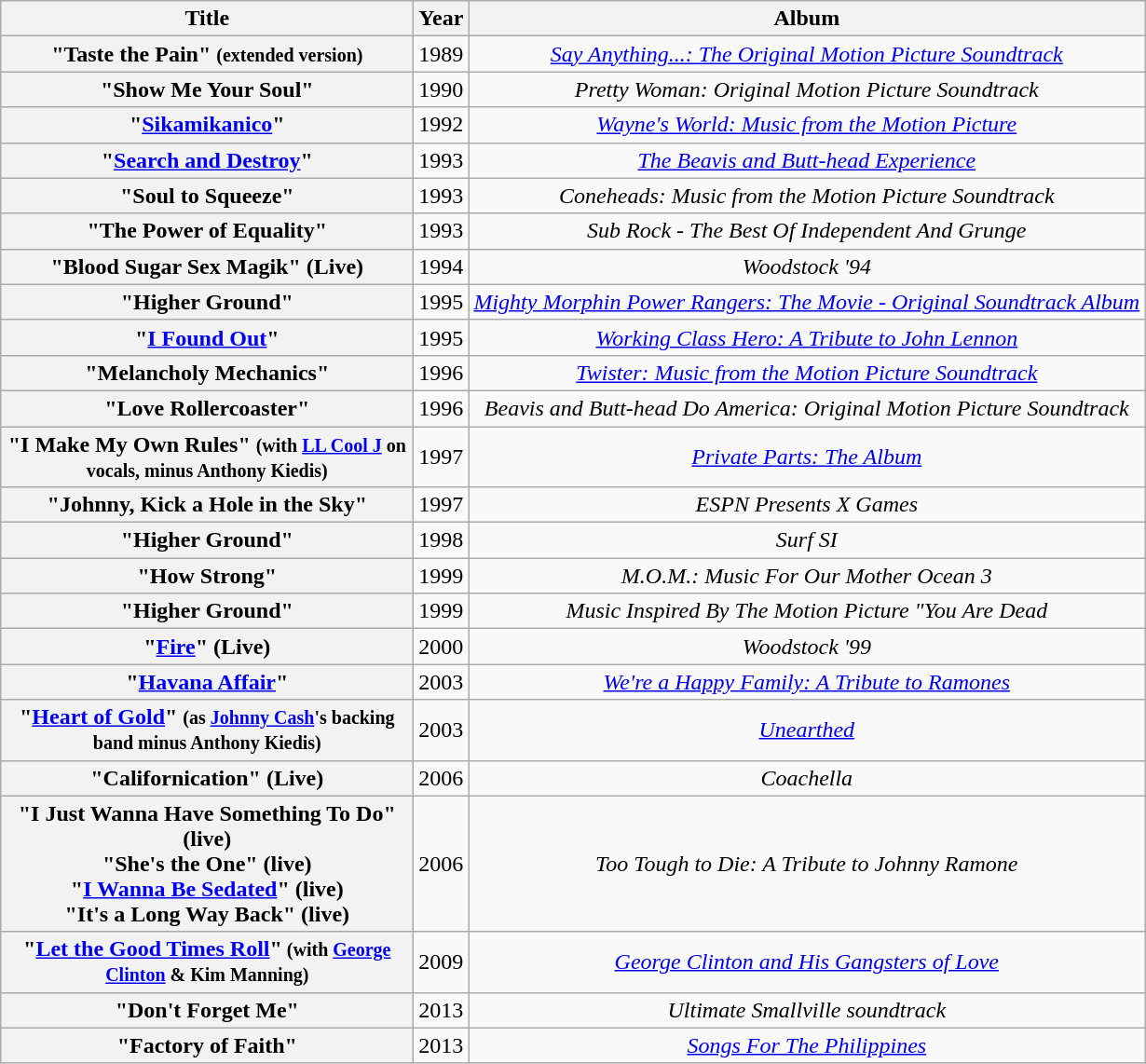<table class="wikitable plainrowheaders" style="text-align:center;">
<tr>
<th scope="col" style="width:18em;">Title</th>
<th scope="col">Year</th>
<th scope="col">Album</th>
</tr>
<tr>
<th scope="row">"Taste the Pain" <small>(extended version)</small></th>
<td>1989</td>
<td><em><a href='#'>Say Anything...: The Original Motion Picture Soundtrack</a></em></td>
</tr>
<tr>
<th scope="row">"Show Me Your Soul"</th>
<td>1990</td>
<td><em>Pretty Woman: Original Motion Picture Soundtrack</em></td>
</tr>
<tr>
<th scope="row">"<a href='#'>Sikamikanico</a>"</th>
<td>1992</td>
<td><em><a href='#'>Wayne's World: Music from the Motion Picture</a></em></td>
</tr>
<tr>
<th scope="row">"<a href='#'>Search and Destroy</a>"</th>
<td>1993</td>
<td><em><a href='#'>The Beavis and Butt-head Experience</a></em></td>
</tr>
<tr>
<th scope="row">"Soul to Squeeze"</th>
<td>1993</td>
<td><em>Coneheads: Music from the Motion Picture Soundtrack</em></td>
</tr>
<tr>
<th scope="row">"The Power of Equality"</th>
<td>1993</td>
<td><em>Sub Rock - The Best Of Independent And Grunge</em></td>
</tr>
<tr>
<th scope="row">"Blood Sugar Sex Magik" (Live)</th>
<td>1994</td>
<td><em>Woodstock '94</em></td>
</tr>
<tr>
<th scope="row">"Higher Ground"</th>
<td>1995</td>
<td><em><a href='#'>Mighty Morphin Power Rangers: The Movie - Original Soundtrack Album</a></em></td>
</tr>
<tr>
<th scope="row">"<a href='#'>I Found Out</a>"</th>
<td>1995</td>
<td><em><a href='#'>Working Class Hero: A Tribute to John Lennon</a></em></td>
</tr>
<tr>
<th scope="row">"Melancholy Mechanics"</th>
<td>1996</td>
<td><em><a href='#'>Twister: Music from the Motion Picture Soundtrack</a></em></td>
</tr>
<tr>
<th scope="row">"Love Rollercoaster"</th>
<td>1996</td>
<td><em>Beavis and Butt-head Do America: Original Motion Picture Soundtrack</em></td>
</tr>
<tr>
<th scope="row">"I Make My Own Rules" <small>(with <a href='#'>LL Cool J</a> on vocals, minus Anthony Kiedis)</small></th>
<td>1997</td>
<td><em><a href='#'>Private Parts: The Album</a></em></td>
</tr>
<tr>
<th scope="row">"Johnny, Kick a Hole in the Sky"</th>
<td>1997</td>
<td><em>ESPN Presents X Games</em></td>
</tr>
<tr>
<th scope="row">"Higher Ground"</th>
<td>1998</td>
<td><em>Surf SI</em></td>
</tr>
<tr>
<th scope="row">"How Strong"</th>
<td>1999</td>
<td><em>M.O.M.: Music For Our Mother Ocean 3</em></td>
</tr>
<tr>
<th scope="row">"Higher Ground"</th>
<td>1999</td>
<td><em>Music Inspired By The Motion Picture "You Are Dead</em></td>
</tr>
<tr>
<th scope="row">"<a href='#'>Fire</a>" (Live)</th>
<td>2000</td>
<td><em>Woodstock '99</em></td>
</tr>
<tr>
<th scope="row">"<a href='#'>Havana Affair</a>"</th>
<td>2003</td>
<td><em><a href='#'>We're a Happy Family: A Tribute to Ramones</a></em></td>
</tr>
<tr>
<th scope="row">"<a href='#'>Heart of Gold</a>" <small>(as <a href='#'>Johnny Cash</a>'s backing band minus Anthony Kiedis)</small></th>
<td>2003</td>
<td><em><a href='#'>Unearthed</a></em></td>
</tr>
<tr>
<th scope="row">"Californication" (Live)</th>
<td>2006</td>
<td><em>Coachella</em></td>
</tr>
<tr>
<th scope="row">"I Just Wanna Have Something To Do" (live)<br>"She's the One" (live)<br>"<a href='#'>I Wanna Be Sedated</a>" (live)<br>"It's a Long Way Back" (live)</th>
<td>2006</td>
<td><em>Too Tough to Die: A Tribute to Johnny Ramone</em></td>
</tr>
<tr>
<th scope="row">"<a href='#'>Let the Good Times Roll</a>"<small> (with <a href='#'>George Clinton</a> & Kim Manning)</small></th>
<td>2009</td>
<td><em><a href='#'>George Clinton and His Gangsters of Love</a></em></td>
</tr>
<tr>
<th scope="row">"Don't Forget Me"</th>
<td>2013</td>
<td><em>Ultimate Smallville soundtrack</em></td>
</tr>
<tr>
<th scope="row">"Factory of Faith"</th>
<td>2013</td>
<td><em><a href='#'>Songs For The Philippines</a></em></td>
</tr>
</table>
